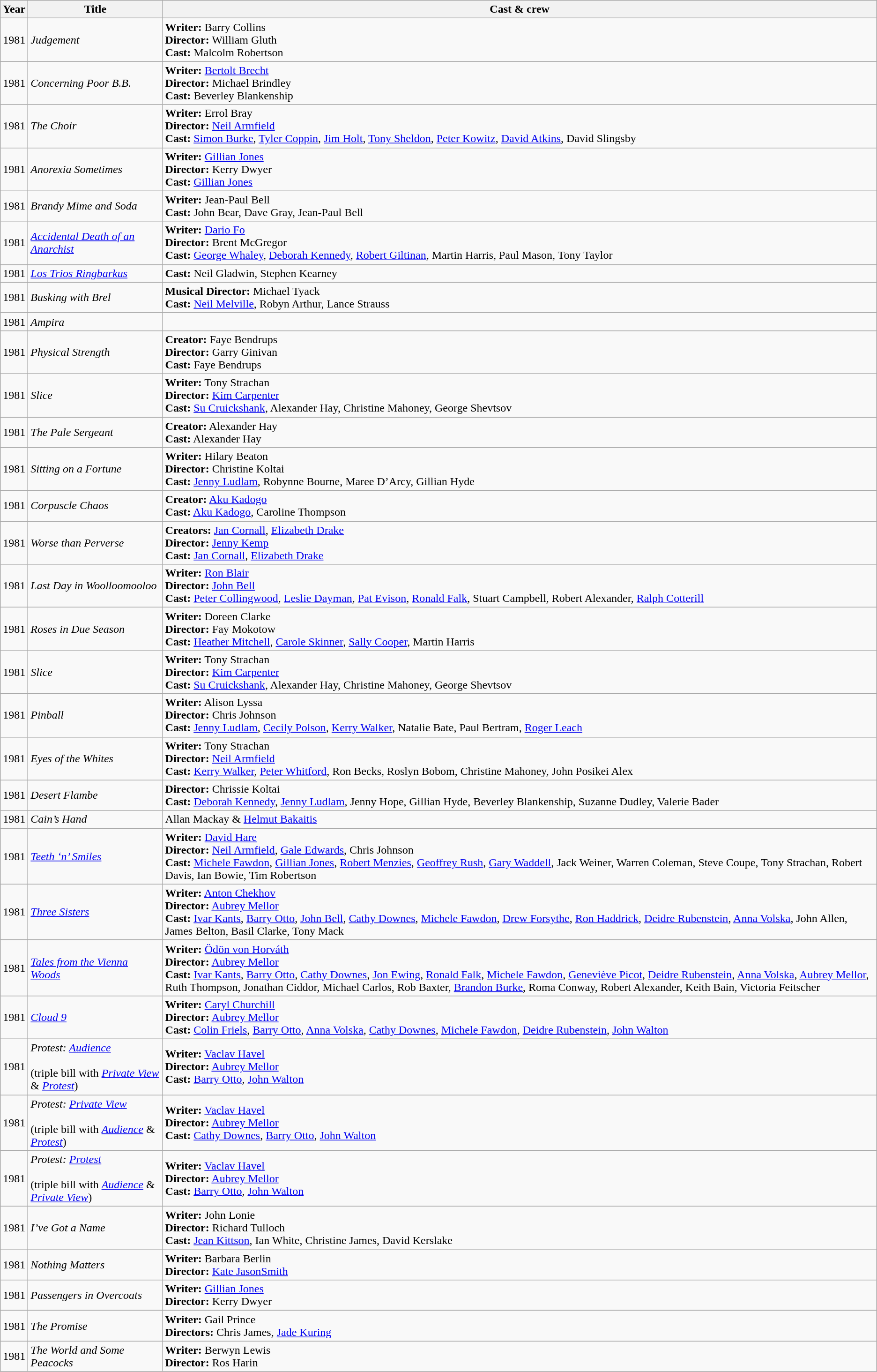<table class="wikitable sortable">
<tr>
<th>Year</th>
<th>Title</th>
<th>Cast & crew</th>
</tr>
<tr>
<td>1981</td>
<td><em>Judgement</em></td>
<td><strong>Writer:</strong> Barry Collins<br><strong>Director:</strong> William Gluth<br><strong>Cast:</strong> Malcolm Robertson</td>
</tr>
<tr>
<td>1981</td>
<td><em>Concerning Poor B.B.</em></td>
<td><strong>Writer:</strong> <a href='#'>Bertolt Brecht</a><br><strong>Director:</strong> Michael Brindley<br><strong>Cast:</strong> Beverley Blankenship</td>
</tr>
<tr>
<td>1981</td>
<td><em>The Choir</em></td>
<td><strong>Writer:</strong> Errol Bray<br><strong>Director:</strong> <a href='#'>Neil Armfield</a><br><strong>Cast:</strong> <a href='#'>Simon Burke</a>, <a href='#'>Tyler Coppin</a>, <a href='#'>Jim Holt</a>, <a href='#'>Tony Sheldon</a>, <a href='#'>Peter Kowitz</a>, <a href='#'>David Atkins</a>, David Slingsby</td>
</tr>
<tr>
<td>1981</td>
<td><em>Anorexia Sometimes</em></td>
<td><strong>Writer:</strong> <a href='#'>Gillian Jones</a><br><strong>Director:</strong> Kerry Dwyer<br><strong>Cast:</strong> <a href='#'>Gillian Jones</a></td>
</tr>
<tr>
<td>1981</td>
<td><em>Brandy Mime and Soda</em></td>
<td><strong>Writer:</strong> Jean-Paul Bell<br><strong>Cast:</strong> John Bear, Dave Gray, Jean-Paul Bell</td>
</tr>
<tr>
<td>1981</td>
<td><em><a href='#'>Accidental Death of an Anarchist</a></em></td>
<td><strong>Writer:</strong> <a href='#'>Dario Fo</a><br><strong>Director:</strong> Brent McGregor<br><strong>Cast:</strong> <a href='#'>George Whaley</a>, <a href='#'>Deborah Kennedy</a>, <a href='#'>Robert Giltinan</a>, Martin Harris, Paul Mason, Tony Taylor</td>
</tr>
<tr>
<td>1981</td>
<td><em><a href='#'>Los Trios Ringbarkus</a></em></td>
<td><strong>Cast:</strong> Neil Gladwin, Stephen Kearney</td>
</tr>
<tr>
<td>1981</td>
<td><em>Busking with Brel</em></td>
<td><strong>Musical Director:</strong> Michael Tyack<br><strong>Cast:</strong> <a href='#'>Neil Melville</a>, Robyn Arthur, Lance Strauss</td>
</tr>
<tr>
<td>1981</td>
<td><em>Ampira</em></td>
<td></td>
</tr>
<tr>
<td>1981</td>
<td><em>Physical Strength</em></td>
<td><strong>Creator:</strong> Faye Bendrups<br><strong>Director:</strong> Garry Ginivan<br><strong>Cast:</strong> Faye Bendrups</td>
</tr>
<tr>
<td>1981</td>
<td><em>Slice</em></td>
<td><strong>Writer:</strong> Tony Strachan<br><strong>Director:</strong> <a href='#'>Kim Carpenter</a><br><strong>Cast:</strong> <a href='#'>Su Cruickshank</a>, Alexander Hay, Christine Mahoney, George Shevtsov</td>
</tr>
<tr>
<td>1981</td>
<td><em>The Pale Sergeant</em></td>
<td><strong>Creator:</strong> Alexander Hay<br><strong>Cast:</strong> Alexander Hay</td>
</tr>
<tr>
<td>1981</td>
<td><em>Sitting on a Fortune</em></td>
<td><strong>Writer:</strong> Hilary Beaton<br><strong>Director:</strong> Christine Koltai<br><strong>Cast:</strong> <a href='#'>Jenny Ludlam</a>, Robynne Bourne, Maree D’Arcy, Gillian Hyde</td>
</tr>
<tr>
<td>1981</td>
<td><em>Corpuscle Chaos</em></td>
<td><strong>Creator:</strong> <a href='#'>Aku Kadogo</a><br><strong>Cast:</strong> <a href='#'>Aku Kadogo</a>, Caroline Thompson</td>
</tr>
<tr>
<td>1981</td>
<td><em>Worse than Perverse</em></td>
<td><strong>Creators:</strong> <a href='#'>Jan Cornall</a>, <a href='#'>Elizabeth Drake</a><br><strong>Director:</strong> <a href='#'>Jenny Kemp</a><br><strong>Cast:</strong> <a href='#'>Jan Cornall</a>, <a href='#'>Elizabeth Drake</a></td>
</tr>
<tr>
<td>1981</td>
<td><em>Last Day in Woolloomooloo</em></td>
<td><strong>Writer:</strong> <a href='#'>Ron Blair</a><br><strong>Director:</strong> <a href='#'>John Bell</a><br><strong>Cast:</strong> <a href='#'>Peter Collingwood</a>, <a href='#'>Leslie Dayman</a>, <a href='#'>Pat Evison</a>, <a href='#'>Ronald Falk</a>, Stuart Campbell, Robert Alexander, <a href='#'>Ralph Cotterill</a></td>
</tr>
<tr>
<td>1981</td>
<td><em>Roses in Due Season</em></td>
<td><strong>Writer:</strong> Doreen Clarke<br><strong>Director:</strong> Fay Mokotow<br><strong>Cast:</strong> <a href='#'>Heather Mitchell</a>, <a href='#'>Carole Skinner</a>, <a href='#'>Sally Cooper</a>, Martin Harris</td>
</tr>
<tr>
<td>1981</td>
<td><em>Slice</em></td>
<td><strong>Writer:</strong> Tony Strachan<br><strong>Director:</strong> <a href='#'>Kim Carpenter</a><br><strong>Cast:</strong> <a href='#'>Su Cruickshank</a>, Alexander Hay, Christine Mahoney, George Shevtsov</td>
</tr>
<tr>
<td>1981</td>
<td><em>Pinball</em></td>
<td><strong>Writer:</strong> Alison Lyssa<br><strong>Director:</strong> Chris Johnson<br><strong>Cast:</strong> <a href='#'>Jenny Ludlam</a>, <a href='#'>Cecily Polson</a>, <a href='#'>Kerry Walker</a>, Natalie Bate, Paul Bertram, <a href='#'>Roger Leach</a></td>
</tr>
<tr>
<td>1981</td>
<td><em>Eyes of the Whites</em></td>
<td><strong>Writer:</strong> Tony Strachan<br><strong>Director:</strong> <a href='#'>Neil Armfield</a><br><strong>Cast:</strong> <a href='#'>Kerry Walker</a>, <a href='#'>Peter Whitford</a>, Ron Becks, Roslyn Bobom, Christine Mahoney, John Posikei Alex</td>
</tr>
<tr>
<td>1981</td>
<td><em>Desert Flambe</em></td>
<td><strong>Director: </strong>Chrissie Koltai<br><strong>Cast:</strong> <a href='#'>Deborah Kennedy</a>, <a href='#'>Jenny Ludlam</a>, Jenny Hope, Gillian Hyde, Beverley Blankenship, Suzanne Dudley, Valerie Bader</td>
</tr>
<tr>
<td>1981</td>
<td><em>Cain’s Hand </em></td>
<td>Allan Mackay & <a href='#'>Helmut Bakaitis</a></td>
</tr>
<tr>
<td>1981</td>
<td><em><a href='#'>Teeth ‘n’ Smiles</a></em></td>
<td><strong>Writer:</strong> <a href='#'>David Hare</a><br><strong>Director:</strong> <a href='#'>Neil Armfield</a>, <a href='#'>Gale Edwards</a>, Chris Johnson<br><strong>Cast:</strong> <a href='#'>Michele Fawdon</a>, <a href='#'>Gillian Jones</a>, <a href='#'>Robert Menzies</a>, <a href='#'>Geoffrey Rush</a>, <a href='#'>Gary Waddell</a>, Jack Weiner, Warren Coleman, Steve Coupe, Tony Strachan,  Robert Davis, Ian Bowie, Tim Robertson</td>
</tr>
<tr>
<td>1981</td>
<td><em><a href='#'>Three Sisters</a></em></td>
<td><strong>Writer:</strong> <a href='#'>Anton Chekhov</a><br><strong>Director:</strong> <a href='#'>Aubrey Mellor</a><br><strong>Cast:</strong> <a href='#'>Ivar Kants</a>, <a href='#'>Barry Otto</a>, <a href='#'>John Bell</a>, <a href='#'>Cathy Downes</a>, <a href='#'>Michele Fawdon</a>, <a href='#'>Drew Forsythe</a>, <a href='#'>Ron Haddrick</a>, <a href='#'>Deidre Rubenstein</a>, <a href='#'>Anna Volska</a>, John Allen, James Belton, Basil Clarke, Tony Mack</td>
</tr>
<tr>
<td>1981</td>
<td><em><a href='#'>Tales from the Vienna Woods</a></em></td>
<td><strong>Writer:</strong> <a href='#'>Ödön von Horváth</a><br><strong>Director:</strong> <a href='#'>Aubrey Mellor</a><br><strong>Cast:</strong> <a href='#'>Ivar Kants</a>, <a href='#'>Barry Otto</a>, <a href='#'>Cathy Downes</a>, <a href='#'>Jon Ewing</a>, <a href='#'>Ronald Falk</a>, <a href='#'>Michele Fawdon</a>, <a href='#'>Geneviève Picot</a>, <a href='#'>Deidre Rubenstein</a>, <a href='#'>Anna Volska</a>, <a href='#'>Aubrey Mellor</a>, Ruth Thompson, Jonathan Ciddor, Michael Carlos, Rob Baxter, <a href='#'>Brandon Burke</a>, Roma Conway, Robert Alexander, Keith Bain, Victoria Feitscher</td>
</tr>
<tr>
<td>1981</td>
<td><em><a href='#'>Cloud 9</a></em></td>
<td><strong>Writer:</strong> <a href='#'>Caryl Churchill</a><br><strong>Director:</strong> <a href='#'>Aubrey Mellor</a><br><strong>Cast:</strong> <a href='#'>Colin Friels</a>, <a href='#'>Barry Otto</a>, <a href='#'>Anna Volska</a>, <a href='#'>Cathy Downes</a>, <a href='#'>Michele Fawdon</a>, <a href='#'>Deidre Rubenstein</a>, <a href='#'>John Walton</a></td>
</tr>
<tr>
<td>1981</td>
<td><em>Protest: <a href='#'>Audience</a></em><br><br>(triple bill with <em><a href='#'>Private View</a></em> & <em><a href='#'>Protest</a></em>)</td>
<td><strong>Writer:</strong> <a href='#'>Vaclav Havel</a><br><strong>Director:</strong> <a href='#'>Aubrey Mellor</a><br><strong>Cast:</strong> <a href='#'>Barry Otto</a>, <a href='#'>John Walton</a></td>
</tr>
<tr>
<td>1981</td>
<td><em>Protest: <a href='#'>Private View</a></em><br><br>(triple bill with <em><a href='#'>Audience</a></em> & <em><a href='#'>Protest</a></em>)</td>
<td><strong>Writer:</strong> <a href='#'>Vaclav Havel</a><br><strong>Director:</strong> <a href='#'>Aubrey Mellor</a><br><strong>Cast:</strong> <a href='#'>Cathy Downes</a>, <a href='#'>Barry Otto</a>, <a href='#'>John Walton</a></td>
</tr>
<tr>
<td>1981</td>
<td><em>Protest: <a href='#'>Protest</a></em><br><br>(triple bill with <em><a href='#'>Audience</a></em> & <em><a href='#'>Private View</a></em>)</td>
<td><strong>Writer:</strong> <a href='#'>Vaclav Havel</a><br><strong>Director:</strong> <a href='#'>Aubrey Mellor</a><br><strong>Cast:</strong> <a href='#'>Barry Otto</a>, <a href='#'>John Walton</a></td>
</tr>
<tr>
<td>1981</td>
<td><em>I’ve Got a Name</em></td>
<td><strong>Writer:</strong> John Lonie<br><strong>Director:</strong> Richard Tulloch<br><strong>Cast:</strong> <a href='#'>Jean Kittson</a>, Ian White, Christine James, David Kerslake</td>
</tr>
<tr>
<td>1981</td>
<td><em>Nothing Matters</em></td>
<td><strong>Writer:</strong> Barbara Berlin<br><strong>Director:</strong> <a href='#'>Kate JasonSmith</a></td>
</tr>
<tr>
<td>1981</td>
<td><em>Passengers in Overcoats</em></td>
<td><strong>Writer:</strong> <a href='#'>Gillian Jones</a><br><strong>Director:</strong> Kerry Dwyer</td>
</tr>
<tr>
<td>1981</td>
<td><em>The Promise</em></td>
<td><strong>Writer:</strong> Gail Prince<br><strong>Directors:</strong> Chris James, <a href='#'>Jade Kuring</a></td>
</tr>
<tr>
<td>1981</td>
<td><em>The World and Some Peacocks</em></td>
<td><strong>Writer:</strong> Berwyn Lewis<br><strong>Director:</strong> Ros Harin</td>
</tr>
</table>
